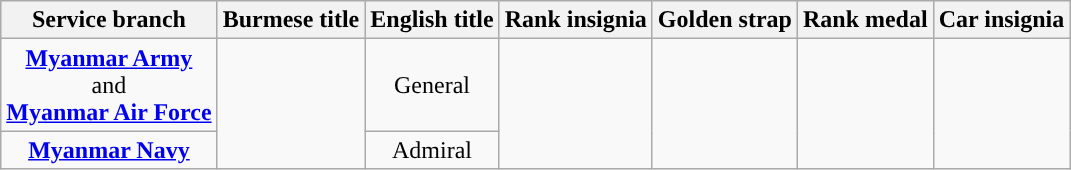<table class="wikitable">
<tr style="text-align:center; background:#efefef;">
<th>Service branch</th>
<th>Burmese title</th>
<th>English title</th>
<th>Rank insignia</th>
<th>Golden strap</th>
<th>Rank medal</th>
<th>Car insignia</th>
</tr>
<tr style="text-align:center">
<td><strong><a href='#'>Myanmar Army</a></strong> <br>and <br><strong><a href='#'>Myanmar Air Force</a></strong></td>
<td rowspan=2></td>
<td>General</td>
<td rowspan=2></td>
<td rowspan=2></td>
<td rowspan=2></td>
<td rowspan=2></td>
</tr>
<tr style="text-align:center">
<td><strong><a href='#'>Myanmar Navy</a></strong></td>
<td>Admiral</td>
</tr>
</table>
